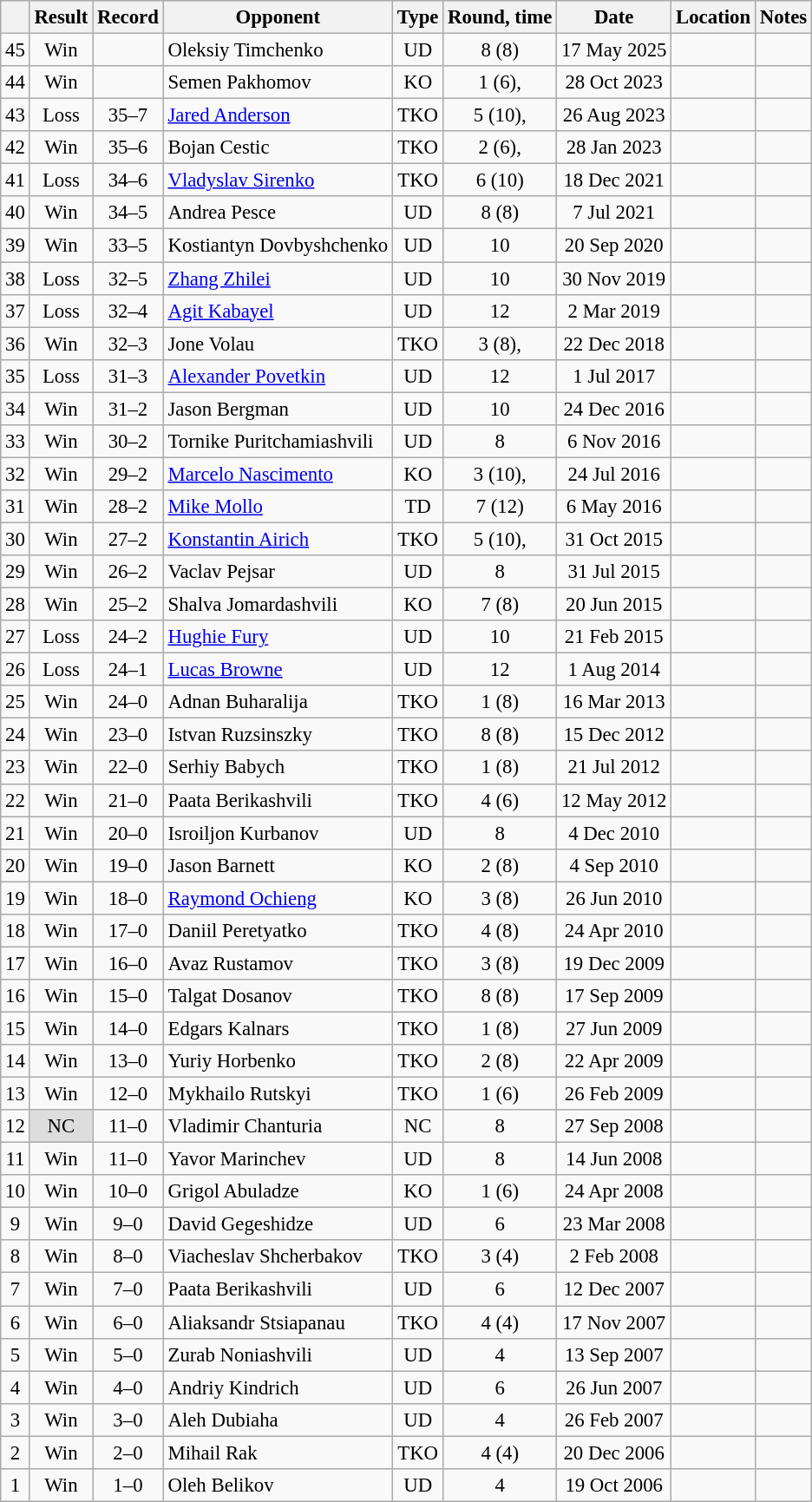<table class="wikitable" style="text-align:center; font-size:95%">
<tr>
<th></th>
<th>Result</th>
<th>Record</th>
<th>Opponent</th>
<th>Type</th>
<th>Round, time</th>
<th>Date</th>
<th>Location</th>
<th>Notes</th>
</tr>
<tr>
<td>45</td>
<td>Win</td>
<td></td>
<td style="text-align:left;">Oleksiy Timchenko</td>
<td>UD</td>
<td>8 (8)</td>
<td>17 May 2025</td>
<td style="text-align:left;"></td>
<td></td>
</tr>
<tr>
<td>44</td>
<td>Win</td>
<td></td>
<td style="text-align:left;">Semen Pakhomov</td>
<td>KO</td>
<td>1 (6),</td>
<td>28 Oct 2023</td>
<td style="text-align:left;"></td>
<td></td>
</tr>
<tr>
<td>43</td>
<td>Loss</td>
<td>35–7 </td>
<td style="text-align:left;"><a href='#'>Jared Anderson</a></td>
<td>TKO</td>
<td>5 (10),</td>
<td>26 Aug 2023</td>
<td style="text-align:left;"></td>
<td style="text-align:left;"></td>
</tr>
<tr>
<td>42</td>
<td>Win</td>
<td>35–6 </td>
<td style="text-align:left;">Bojan Cestic</td>
<td>TKO</td>
<td>2 (6),</td>
<td>28 Jan 2023</td>
<td style="text-align:left;"></td>
<td></td>
</tr>
<tr>
<td>41</td>
<td>Loss</td>
<td>34–6 </td>
<td style="text-align:left;"><a href='#'>Vladyslav Sirenko</a></td>
<td>TKO</td>
<td>6 (10)</td>
<td>18 Dec 2021</td>
<td style="text-align:left;"></td>
<td></td>
</tr>
<tr>
<td>40</td>
<td>Win</td>
<td>34–5 </td>
<td style="text-align:left;">Andrea Pesce</td>
<td>UD</td>
<td>8 (8)</td>
<td>7 Jul 2021</td>
<td style="text-align:left;"></td>
<td></td>
</tr>
<tr>
<td>39</td>
<td>Win</td>
<td>33–5 </td>
<td style="text-align:left;">Kostiantyn Dovbyshchenko</td>
<td>UD</td>
<td>10</td>
<td>20 Sep 2020</td>
<td style="text-align:left;"></td>
<td style="text-align:left;"></td>
</tr>
<tr>
<td>38</td>
<td>Loss</td>
<td>32–5 </td>
<td style="text-align:left;"><a href='#'>Zhang Zhilei</a></td>
<td>UD</td>
<td>10</td>
<td>30 Nov 2019</td>
<td style="text-align:left;"></td>
<td style="text-align:left;"></td>
</tr>
<tr>
<td>37</td>
<td>Loss</td>
<td>32–4 </td>
<td style="text-align:left;"><a href='#'>Agit Kabayel</a></td>
<td>UD</td>
<td>12</td>
<td>2 Mar 2019</td>
<td style="text-align:left;"></td>
<td style="text-align:left;"></td>
</tr>
<tr>
<td>36</td>
<td>Win</td>
<td>32–3 </td>
<td style="text-align:left;">Jone Volau</td>
<td>TKO</td>
<td>3 (8), </td>
<td>22 Dec 2018</td>
<td style="text-align:left;"></td>
<td></td>
</tr>
<tr>
<td>35</td>
<td>Loss</td>
<td>31–3 </td>
<td style="text-align:left;"><a href='#'>Alexander Povetkin</a></td>
<td>UD</td>
<td>12</td>
<td>1 Jul 2017</td>
<td style="text-align:left;"></td>
<td style="text-align:left;"></td>
</tr>
<tr>
<td>34</td>
<td>Win</td>
<td>31–2 </td>
<td style="text-align:left;">Jason Bergman</td>
<td>UD</td>
<td>10</td>
<td>24 Dec 2016</td>
<td style="text-align:left;"></td>
<td style="text-align:left;"></td>
</tr>
<tr>
<td>33</td>
<td>Win</td>
<td>30–2 </td>
<td style="text-align:left;">Tornike Puritchamiashvili</td>
<td>UD</td>
<td>8</td>
<td>6 Nov 2016</td>
<td style="text-align:left;"></td>
<td></td>
</tr>
<tr>
<td>32</td>
<td>Win</td>
<td>29–2 </td>
<td style="text-align:left;"><a href='#'>Marcelo Nascimento</a></td>
<td>KO</td>
<td>3 (10), </td>
<td>24 Jul 2016</td>
<td style="text-align:left;"></td>
<td></td>
</tr>
<tr>
<td>31</td>
<td>Win</td>
<td>28–2 </td>
<td style="text-align:left;"><a href='#'>Mike Mollo</a></td>
<td>TD</td>
<td>7 (12)</td>
<td>6 May 2016</td>
<td style="text-align:left;"></td>
<td style="text-align:left;"></td>
</tr>
<tr>
<td>30</td>
<td>Win</td>
<td>27–2 </td>
<td style="text-align:left;"><a href='#'>Konstantin Airich</a></td>
<td>TKO</td>
<td>5 (10), </td>
<td>31 Oct 2015</td>
<td style="text-align:left;"></td>
<td></td>
</tr>
<tr>
<td>29</td>
<td>Win</td>
<td>26–2 </td>
<td style="text-align:left;">Vaclav Pejsar</td>
<td>UD</td>
<td>8</td>
<td>31 Jul 2015</td>
<td style="text-align:left;"></td>
<td></td>
</tr>
<tr>
<td>28</td>
<td>Win</td>
<td>25–2 </td>
<td style="text-align:left;">Shalva Jomardashvili</td>
<td>KO</td>
<td>7 (8)</td>
<td>20 Jun 2015</td>
<td style="text-align:left;"></td>
<td></td>
</tr>
<tr>
<td>27</td>
<td>Loss</td>
<td>24–2 </td>
<td style="text-align:left;"><a href='#'>Hughie Fury</a></td>
<td>UD</td>
<td>10</td>
<td>21 Feb 2015</td>
<td style="text-align:left;"></td>
<td></td>
</tr>
<tr>
<td>26</td>
<td>Loss</td>
<td>24–1 </td>
<td style="text-align:left;"><a href='#'>Lucas Browne</a></td>
<td>UD</td>
<td>12</td>
<td>1 Aug 2014</td>
<td style="text-align:left;"></td>
<td style="text-align:left;"></td>
</tr>
<tr>
<td>25</td>
<td>Win</td>
<td>24–0 </td>
<td style="text-align:left;">Adnan Buharalija</td>
<td>TKO</td>
<td>1 (8)</td>
<td>16 Mar 2013</td>
<td style="text-align:left;"></td>
<td></td>
</tr>
<tr>
<td>24</td>
<td>Win</td>
<td>23–0 </td>
<td style="text-align:left;">Istvan Ruzsinszky</td>
<td>TKO</td>
<td>8 (8)</td>
<td>15 Dec 2012</td>
<td style="text-align:left;"></td>
<td></td>
</tr>
<tr>
<td>23</td>
<td>Win</td>
<td>22–0 </td>
<td style="text-align:left;">Serhiy Babych</td>
<td>TKO</td>
<td>1 (8)</td>
<td>21 Jul 2012</td>
<td style="text-align:left;"></td>
<td></td>
</tr>
<tr>
<td>22</td>
<td>Win</td>
<td>21–0 </td>
<td style="text-align:left;">Paata Berikashvili</td>
<td>TKO</td>
<td>4 (6)</td>
<td>12 May 2012</td>
<td style="text-align:left;"></td>
<td></td>
</tr>
<tr>
<td>21</td>
<td>Win</td>
<td>20–0 </td>
<td style="text-align:left;">Isroiljon Kurbanov</td>
<td>UD</td>
<td>8</td>
<td>4 Dec 2010</td>
<td style="text-align:left;"></td>
<td></td>
</tr>
<tr>
<td>20</td>
<td>Win</td>
<td>19–0 </td>
<td style="text-align:left;">Jason Barnett</td>
<td>KO</td>
<td>2 (8)</td>
<td>4 Sep 2010</td>
<td style="text-align:left;"></td>
<td></td>
</tr>
<tr>
<td>19</td>
<td>Win</td>
<td>18–0 </td>
<td style="text-align:left;"><a href='#'>Raymond Ochieng</a></td>
<td>KO</td>
<td>3 (8)</td>
<td>26 Jun 2010</td>
<td style="text-align:left;"></td>
<td></td>
</tr>
<tr>
<td>18</td>
<td>Win</td>
<td>17–0 </td>
<td style="text-align:left;">Daniil Peretyatko</td>
<td>TKO</td>
<td>4 (8)</td>
<td>24 Apr 2010</td>
<td style="text-align:left;"></td>
<td></td>
</tr>
<tr>
<td>17</td>
<td>Win</td>
<td>16–0 </td>
<td style="text-align:left;">Avaz Rustamov</td>
<td>TKO</td>
<td>3 (8)</td>
<td>19 Dec 2009</td>
<td style="text-align:left;"></td>
<td></td>
</tr>
<tr>
<td>16</td>
<td>Win</td>
<td>15–0 </td>
<td style="text-align:left;">Talgat Dosanov</td>
<td>TKO</td>
<td>8 (8)</td>
<td>17 Sep 2009</td>
<td style="text-align:left;"></td>
<td></td>
</tr>
<tr>
<td>15</td>
<td>Win</td>
<td>14–0 </td>
<td style="text-align:left;">Edgars Kalnars</td>
<td>TKO</td>
<td>1 (8)</td>
<td>27 Jun 2009</td>
<td style="text-align:left;"></td>
<td></td>
</tr>
<tr>
<td>14</td>
<td>Win</td>
<td>13–0 </td>
<td style="text-align:left;">Yuriy Horbenko</td>
<td>TKO</td>
<td>2 (8)</td>
<td>22 Apr 2009</td>
<td style="text-align:left;"></td>
<td></td>
</tr>
<tr>
<td>13</td>
<td>Win</td>
<td>12–0 </td>
<td style="text-align:left;">Mykhailo Rutskyi</td>
<td>TKO</td>
<td>1 (6)</td>
<td>26 Feb 2009</td>
<td style="text-align:left;"></td>
<td></td>
</tr>
<tr>
<td>12</td>
<td style="background:#DDD">NC</td>
<td>11–0 </td>
<td style="text-align:left;">Vladimir Chanturia</td>
<td>NC</td>
<td>8</td>
<td>27 Sep 2008</td>
<td style="text-align:left;"></td>
<td></td>
</tr>
<tr>
<td>11</td>
<td>Win</td>
<td>11–0</td>
<td style="text-align:left;">Yavor Marinchev</td>
<td>UD</td>
<td>8</td>
<td>14 Jun 2008</td>
<td style="text-align:left;"></td>
<td></td>
</tr>
<tr>
<td>10</td>
<td>Win</td>
<td>10–0</td>
<td style="text-align:left;">Grigol Abuladze</td>
<td>KO</td>
<td>1 (6)</td>
<td>24 Apr 2008</td>
<td style="text-align:left;"></td>
<td></td>
</tr>
<tr>
<td>9</td>
<td>Win</td>
<td>9–0</td>
<td style="text-align:left;">David Gegeshidze</td>
<td>UD</td>
<td>6</td>
<td>23 Mar 2008</td>
<td style="text-align:left;"></td>
<td></td>
</tr>
<tr>
<td>8</td>
<td>Win</td>
<td>8–0</td>
<td style="text-align:left;">Viacheslav Shcherbakov</td>
<td>TKO</td>
<td>3 (4)</td>
<td>2 Feb 2008</td>
<td style="text-align:left;"></td>
<td></td>
</tr>
<tr>
<td>7</td>
<td>Win</td>
<td>7–0</td>
<td style="text-align:left;">Paata Berikashvili</td>
<td>UD</td>
<td>6</td>
<td>12 Dec 2007</td>
<td style="text-align:left;"></td>
<td></td>
</tr>
<tr>
<td>6</td>
<td>Win</td>
<td>6–0</td>
<td style="text-align:left;">Aliaksandr Stsiapanau</td>
<td>TKO</td>
<td>4 (4)</td>
<td>17 Nov 2007</td>
<td style="text-align:left;"></td>
<td></td>
</tr>
<tr>
<td>5</td>
<td>Win</td>
<td>5–0</td>
<td style="text-align:left;">Zurab Noniashvili</td>
<td>UD</td>
<td>4</td>
<td>13 Sep 2007</td>
<td style="text-align:left;"></td>
<td></td>
</tr>
<tr>
<td>4</td>
<td>Win</td>
<td>4–0</td>
<td style="text-align:left;">Andriy Kindrich</td>
<td>UD</td>
<td>6</td>
<td>26 Jun 2007</td>
<td style="text-align:left;"></td>
<td></td>
</tr>
<tr>
<td>3</td>
<td>Win</td>
<td>3–0</td>
<td style="text-align:left;">Aleh Dubiaha</td>
<td>UD</td>
<td>4</td>
<td>26 Feb 2007</td>
<td style="text-align:left;"></td>
<td></td>
</tr>
<tr>
<td>2</td>
<td>Win</td>
<td>2–0</td>
<td style="text-align:left;">Mihail Rak</td>
<td>TKO</td>
<td>4 (4)</td>
<td>20 Dec 2006</td>
<td style="text-align:left;"></td>
<td></td>
</tr>
<tr>
<td>1</td>
<td>Win</td>
<td>1–0</td>
<td style="text-align:left;">Oleh Belikov</td>
<td>UD</td>
<td>4</td>
<td>19 Oct 2006</td>
<td style="text-align:left;"></td>
<td></td>
</tr>
</table>
